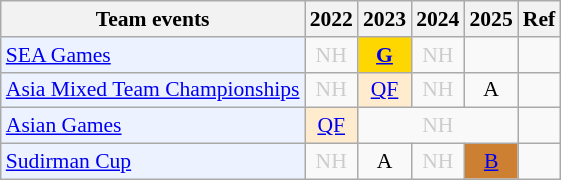<table class="wikitable" style="font-size: 90%; text-align:center">
<tr>
<th>Team events</th>
<th>2022</th>
<th>2023</th>
<th>2024</th>
<th>2025</th>
<th>Ref</th>
</tr>
<tr>
<td bgcolor="#ECF2FF"; align="left"><a href='#'>SEA Games</a></td>
<td style=color:#ccc>NH</td>
<td bgcolor=gold><a href='#'><strong>G</strong></a></td>
<td style=color:#ccc>NH</td>
<td></td>
<td></td>
</tr>
<tr>
<td bgcolor="#ECF2FF"; align="left"><a href='#'>Asia Mixed Team Championships</a></td>
<td style=color:#ccc>NH</td>
<td bgcolor=FFEBCD><a href='#'>QF</a></td>
<td style=color:#ccc>NH</td>
<td>A</td>
<td></td>
</tr>
<tr>
<td bgcolor="#ECF2FF"; align="left"><a href='#'>Asian Games</a></td>
<td bgcolor=FFEBCD><a href='#'>QF</a></td>
<td colspan="3" style=color:#ccc>NH</td>
<td></td>
</tr>
<tr>
<td bgcolor="#ECF2FF"; align="left"><a href='#'>Sudirman Cup</a></td>
<td style=color:#ccc>NH</td>
<td>A</td>
<td style=color:#ccc>NH</td>
<td bgcolor=CD7F32><a href='#'>B</a></td>
<td></td>
</tr>
</table>
